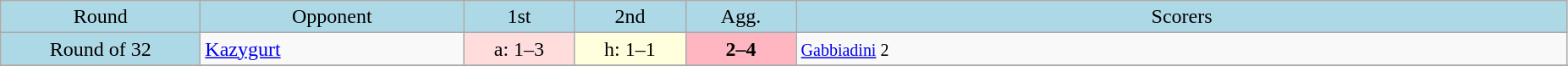<table class="wikitable" style="text-align:center">
<tr bgcolor=lightblue>
<td width=150px>Round</td>
<td width=200px>Opponent</td>
<td width=80px>1st</td>
<td width=80px>2nd</td>
<td width=80px>Agg.</td>
<td width=600px>Scorers</td>
</tr>
<tr>
<td bgcolor=lightblue>Round of 32</td>
<td align=left> <a href='#'>Kazygurt</a></td>
<td bgcolor="#ffdddd">a: 1–3</td>
<td bgcolor="#ffffdd">h: 1–1</td>
<td bgcolor=lightpink><strong>2–4</strong></td>
<td align=left><small><a href='#'>Gabbiadini</a> 2</small></td>
</tr>
<tr>
</tr>
</table>
